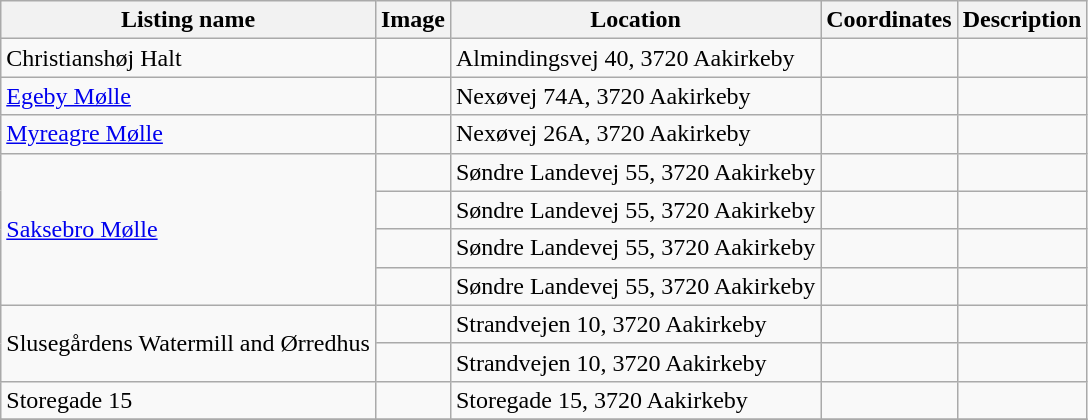<table class="wikitable sortable">
<tr>
<th>Listing name</th>
<th>Image</th>
<th>Location</th>
<th>Coordinates</th>
<th>Description</th>
</tr>
<tr>
<td>Christianshøj Halt</td>
<td></td>
<td>Almindingsvej 40, 3720 Aakirkeby</td>
<td></td>
<td></td>
</tr>
<tr>
<td><a href='#'>Egeby Mølle</a></td>
<td></td>
<td>Nexøvej 74A, 3720 Aakirkeby</td>
<td></td>
<td></td>
</tr>
<tr>
<td><a href='#'>Myreagre Mølle</a></td>
<td></td>
<td>Nexøvej 26A, 3720 Aakirkeby</td>
<td></td>
<td></td>
</tr>
<tr>
<td rowspan="4"><a href='#'>Saksebro Mølle</a></td>
<td></td>
<td>Søndre Landevej 55, 3720 Aakirkeby</td>
<td></td>
<td></td>
</tr>
<tr>
<td></td>
<td>Søndre Landevej 55, 3720 Aakirkeby</td>
<td></td>
<td></td>
</tr>
<tr>
<td></td>
<td>Søndre Landevej 55, 3720 Aakirkeby</td>
<td></td>
<td></td>
</tr>
<tr>
<td></td>
<td>Søndre Landevej 55, 3720 Aakirkeby</td>
<td></td>
<td></td>
</tr>
<tr>
<td rowspan="2">Slusegårdens Watermill and Ørredhus</td>
<td></td>
<td>Strandvejen 10, 3720 Aakirkeby</td>
<td></td>
<td></td>
</tr>
<tr>
<td></td>
<td>Strandvejen 10, 3720 Aakirkeby</td>
<td></td>
<td></td>
</tr>
<tr>
<td>Storegade 15</td>
<td></td>
<td>Storegade 15, 3720 Aakirkeby</td>
<td></td>
<td></td>
</tr>
<tr>
</tr>
</table>
